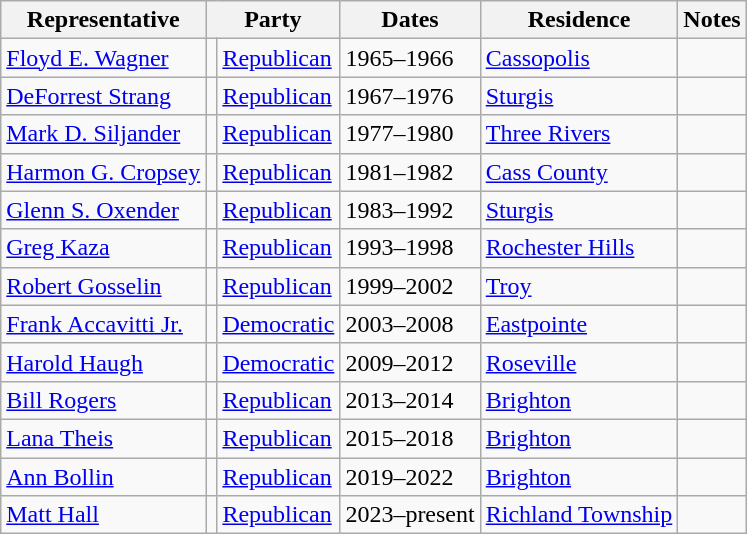<table class=wikitable>
<tr valign=bottom>
<th>Representative</th>
<th colspan="2">Party</th>
<th>Dates</th>
<th>Residence</th>
<th>Notes</th>
</tr>
<tr>
<td><a href='#'>Floyd E. Wagner</a></td>
<td bgcolor=></td>
<td><a href='#'>Republican</a></td>
<td>1965–1966</td>
<td><a href='#'>Cassopolis</a></td>
<td></td>
</tr>
<tr>
<td><a href='#'>DeForrest Strang</a></td>
<td bgcolor=></td>
<td><a href='#'>Republican</a></td>
<td>1967–1976</td>
<td><a href='#'>Sturgis</a></td>
<td></td>
</tr>
<tr>
<td><a href='#'>Mark D. Siljander</a></td>
<td bgcolor=></td>
<td><a href='#'>Republican</a></td>
<td>1977–1980</td>
<td><a href='#'>Three Rivers</a></td>
<td></td>
</tr>
<tr>
<td><a href='#'>Harmon G. Cropsey</a></td>
<td bgcolor=></td>
<td><a href='#'>Republican</a></td>
<td>1981–1982</td>
<td><a href='#'>Cass County</a></td>
<td></td>
</tr>
<tr>
<td><a href='#'>Glenn S. Oxender</a></td>
<td bgcolor=></td>
<td><a href='#'>Republican</a></td>
<td>1983–1992</td>
<td><a href='#'>Sturgis</a></td>
<td></td>
</tr>
<tr>
<td><a href='#'>Greg Kaza</a></td>
<td bgcolor=></td>
<td><a href='#'>Republican</a></td>
<td>1993–1998</td>
<td><a href='#'>Rochester Hills</a></td>
<td></td>
</tr>
<tr>
<td><a href='#'>Robert Gosselin</a></td>
<td bgcolor=></td>
<td><a href='#'>Republican</a></td>
<td>1999–2002</td>
<td><a href='#'>Troy</a></td>
<td></td>
</tr>
<tr>
<td><a href='#'>Frank Accavitti Jr.</a></td>
<td bgcolor=></td>
<td><a href='#'>Democratic</a></td>
<td>2003–2008</td>
<td><a href='#'>Eastpointe</a></td>
<td></td>
</tr>
<tr>
<td><a href='#'>Harold Haugh</a></td>
<td bgcolor=></td>
<td><a href='#'>Democratic</a></td>
<td>2009–2012</td>
<td><a href='#'>Roseville</a></td>
<td></td>
</tr>
<tr>
<td><a href='#'>Bill Rogers</a></td>
<td bgcolor=></td>
<td><a href='#'>Republican</a></td>
<td>2013–2014</td>
<td><a href='#'>Brighton</a></td>
<td></td>
</tr>
<tr>
<td><a href='#'>Lana Theis</a></td>
<td bgcolor=></td>
<td><a href='#'>Republican</a></td>
<td>2015–2018</td>
<td><a href='#'>Brighton</a></td>
<td></td>
</tr>
<tr>
<td><a href='#'>Ann Bollin</a></td>
<td bgcolor=></td>
<td><a href='#'>Republican</a></td>
<td>2019–2022</td>
<td><a href='#'>Brighton</a></td>
<td></td>
</tr>
<tr>
<td><a href='#'>Matt Hall</a></td>
<td bgcolor=></td>
<td><a href='#'>Republican</a></td>
<td>2023–present</td>
<td><a href='#'>Richland Township</a></td>
<td></td>
</tr>
</table>
